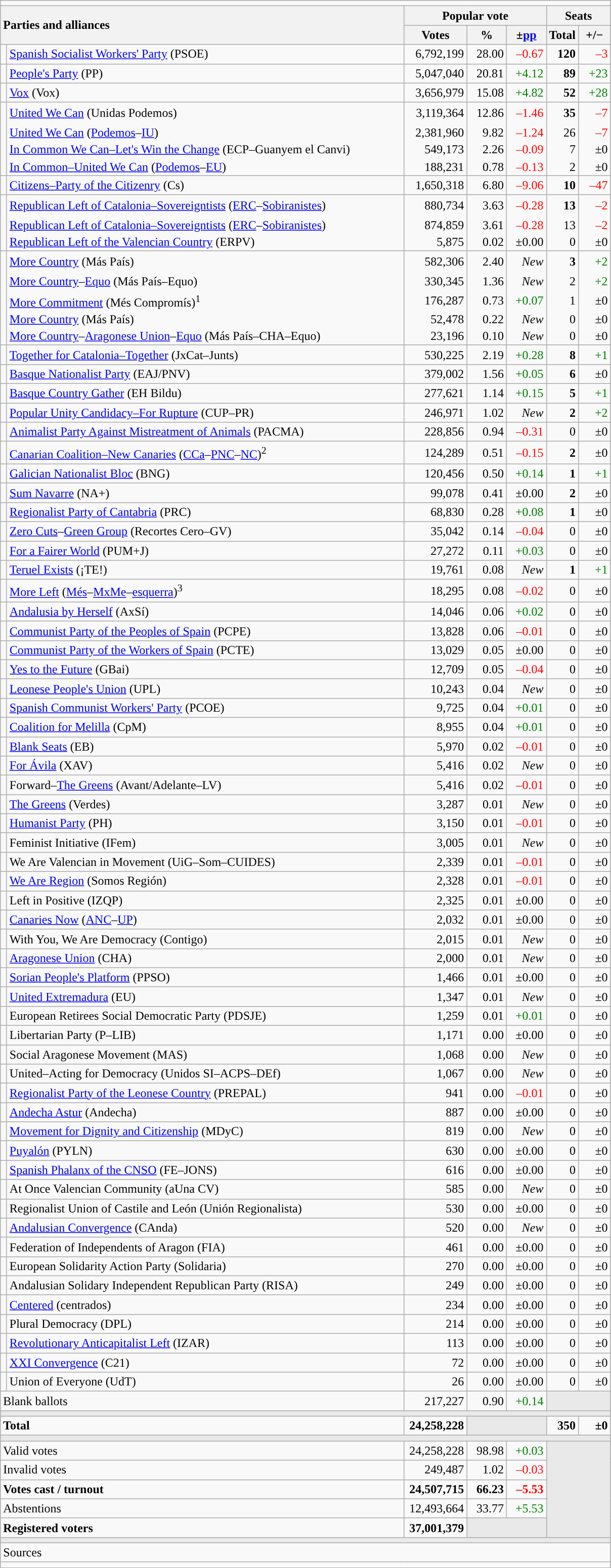<table class="wikitable" style="text-align:right;">
<tr>
<td colspan="7"></td>
</tr>
<tr>
<th style="text-align:left;" rowspan="2" colspan="2" width="525">Parties and alliances</th>
<th colspan="3">Popular vote</th>
<th colspan="2">Seats</th>
</tr>
<tr>
<th width="75">Votes</th>
<th width="45">%</th>
<th width="45">±<a href='#'>pp</a></th>
<th width="35">Total</th>
<th width="35">+/−</th>
</tr>
<tr>
<td width="1" style="color:inherit;background:"></td>
<td align="left"><a href='#'>Spanish Socialist Workers' Party</a> (PSOE)</td>
<td>6,792,199</td>
<td>28.00</td>
<td style="color:red;">–0.67</td>
<td><strong>120</strong></td>
<td style="color:red;">–3</td>
</tr>
<tr>
<td style="color:inherit;background:"></td>
<td align="left"><a href='#'>People's Party</a> (PP)</td>
<td>5,047,040</td>
<td>20.81</td>
<td style="color:green;">+4.12</td>
<td><strong>89</strong></td>
<td style="color:green;">+23</td>
</tr>
<tr>
<td style="color:inherit;background:"></td>
<td align="left"><a href='#'>Vox</a> (Vox)</td>
<td>3,656,979</td>
<td>15.08</td>
<td style="color:green;">+4.82</td>
<td><strong>52</strong></td>
<td style="color:green;">+28</td>
</tr>
<tr style="line-height:22px;">
<td rowspan="4" style="color:inherit;background:"></td>
<td align="left"><a href='#'>United We Can</a> (Unidas Podemos)</td>
<td>3,119,364</td>
<td>12.86</td>
<td style="color:red;">–1.46</td>
<td><strong>35</strong></td>
<td style="color:red;">–7</td>
</tr>
<tr style="border-bottom-style:hidden; border-top-style:hidden; line-height:16px;">
<td align="left"><span><a href='#'>United We Can</a> (<a href='#'>Podemos</a>–<a href='#'>IU</a>)</span></td>
<td>2,381,960</td>
<td>9.82</td>
<td style="color:red;">–1.24</td>
<td>26</td>
<td style="color:red;">–7</td>
</tr>
<tr style="border-bottom-style:hidden; line-height:16px;">
<td align="left"><span><a href='#'>In Common We Can–Let's Win the Change</a> (ECP–Guanyem el Canvi)</span></td>
<td>549,173</td>
<td>2.26</td>
<td style="color:red;">–0.09</td>
<td>7</td>
<td>±0</td>
</tr>
<tr style="line-height:16px;">
<td align="left"><span><a href='#'>In Common–United We Can</a> (<a href='#'>Podemos</a>–<a href='#'>EU</a>)</span></td>
<td>188,231</td>
<td>0.78</td>
<td style="color:red;">–0.13</td>
<td>2</td>
<td>±0</td>
</tr>
<tr>
<td style="color:inherit;background:"></td>
<td align="left"><a href='#'>Citizens–Party of the Citizenry</a> (Cs)</td>
<td>1,650,318</td>
<td>6.80</td>
<td style="color:red;">–9.06</td>
<td><strong>10</strong></td>
<td style="color:red;">–47</td>
</tr>
<tr style="line-height:22px;">
<td rowspan="3" style="color:inherit;background:"></td>
<td align="left"><a href='#'>Republican Left of Catalonia–Sovereigntists</a> (<a href='#'>ERC</a>–<a href='#'>Sobiranistes</a>)</td>
<td>880,734</td>
<td>3.63</td>
<td style="color:red;">–0.28</td>
<td><strong>13</strong></td>
<td style="color:red;">–2</td>
</tr>
<tr style="border-bottom-style:hidden; border-top-style:hidden; line-height:16px;">
<td align="left"><span><a href='#'>Republican Left of Catalonia–Sovereigntists</a> (<a href='#'>ERC</a>–<a href='#'>Sobiranistes</a>)</span></td>
<td>874,859</td>
<td>3.61</td>
<td style="color:red;">–0.28</td>
<td>13</td>
<td style="color:red;">–2</td>
</tr>
<tr style="line-height:16px;">
<td align="left"><span><a href='#'>Republican Left of the Valencian Country</a> (ERPV)</span></td>
<td>5,875</td>
<td>0.02</td>
<td>±0.00</td>
<td>0</td>
<td>±0</td>
</tr>
<tr style="line-height:22px;">
<td rowspan="5" style="color:inherit;background:"></td>
<td align="left"><a href='#'>More Country</a> (Más País)</td>
<td>582,306</td>
<td>2.40</td>
<td><em>New</em></td>
<td><strong>3</strong></td>
<td style="color:green;">+2</td>
</tr>
<tr style="border-bottom-style:hidden; border-top-style:hidden; line-height:16px;">
<td align="left"><span><a href='#'>More Country</a>–<a href='#'>Equo</a> (Más País–Equo)</span></td>
<td>330,345</td>
<td>1.36</td>
<td><em>New</em></td>
<td>2</td>
<td style="color:green;">+2</td>
</tr>
<tr style="border-bottom-style:hidden; line-height:16px;">
<td align="left"><span><a href='#'>More Commitment</a> (Més Compromís)<sup>1</sup></span></td>
<td>176,287</td>
<td>0.73</td>
<td style="color:green;">+0.07</td>
<td>1</td>
<td>±0</td>
</tr>
<tr style="border-bottom-style:hidden; line-height:16px;">
<td align="left"><span><a href='#'>More Country</a> (Más País)</span></td>
<td>52,478</td>
<td>0.22</td>
<td><em>New</em></td>
<td>0</td>
<td>±0</td>
</tr>
<tr style="line-height:16px;">
<td align="left"><span><a href='#'>More Country</a>–<a href='#'>Aragonese Union</a>–<a href='#'>Equo</a> (Más País–CHA–Equo)</span></td>
<td>23,196</td>
<td>0.10</td>
<td><em>New</em></td>
<td>0</td>
<td>±0</td>
</tr>
<tr>
<td style="color:inherit;background:"></td>
<td align="left"><a href='#'>Together for Catalonia–Together</a> (JxCat–Junts)</td>
<td>530,225</td>
<td>2.19</td>
<td style="color:green;">+0.28</td>
<td><strong>8</strong></td>
<td style="color:green;">+1</td>
</tr>
<tr>
<td style="color:inherit;background:"></td>
<td align="left"><a href='#'>Basque Nationalist Party</a> (EAJ/PNV)</td>
<td>379,002</td>
<td>1.56</td>
<td style="color:green;">+0.05</td>
<td><strong>6</strong></td>
<td>±0</td>
</tr>
<tr>
<td style="color:inherit;background:"></td>
<td align="left"><a href='#'>Basque Country Gather</a> (EH Bildu)</td>
<td>277,621</td>
<td>1.14</td>
<td style="color:green;">+0.15</td>
<td><strong>5</strong></td>
<td style="color:green;">+1</td>
</tr>
<tr>
<td style="color:inherit;background:"></td>
<td align="left"><a href='#'>Popular Unity Candidacy–For Rupture</a> (CUP–PR)</td>
<td>246,971</td>
<td>1.02</td>
<td><em>New</em></td>
<td><strong>2</strong></td>
<td style="color:green;">+2</td>
</tr>
<tr>
<td style="color:inherit;background:"></td>
<td align="left"><a href='#'>Animalist Party Against Mistreatment of Animals</a> (PACMA)</td>
<td>228,856</td>
<td>0.94</td>
<td style="color:red;">–0.31</td>
<td>0</td>
<td>±0</td>
</tr>
<tr>
<td style="color:inherit;background:"></td>
<td align="left"><a href='#'>Canarian Coalition–New Canaries</a> (<a href='#'>CCa</a>–<a href='#'>PNC</a>–<a href='#'>NC</a>)<sup>2</sup></td>
<td>124,289</td>
<td>0.51</td>
<td style="color:red;">–0.15</td>
<td><strong>2</strong></td>
<td>±0</td>
</tr>
<tr>
<td style="color:inherit;background:"></td>
<td align="left"><a href='#'>Galician Nationalist Bloc</a> (BNG)</td>
<td>120,456</td>
<td>0.50</td>
<td style="color:green;">+0.14</td>
<td><strong>1</strong></td>
<td style="color:green;">+1</td>
</tr>
<tr>
<td style="color:inherit;background:"></td>
<td align="left"><a href='#'>Sum Navarre</a> (NA+)</td>
<td>99,078</td>
<td>0.41</td>
<td>±0.00</td>
<td><strong>2</strong></td>
<td>±0</td>
</tr>
<tr>
<td style="color:inherit;background:"></td>
<td align="left"><a href='#'>Regionalist Party of Cantabria</a> (PRC)</td>
<td>68,830</td>
<td>0.28</td>
<td style="color:green;">+0.08</td>
<td><strong>1</strong></td>
<td>±0</td>
</tr>
<tr>
<td style="color:inherit;background:"></td>
<td align="left"><a href='#'>Zero Cuts</a>–<a href='#'>Green Group</a> (Recortes Cero–GV)</td>
<td>35,042</td>
<td>0.14</td>
<td style="color:red;">–0.04</td>
<td>0</td>
<td>±0</td>
</tr>
<tr>
<td style="color:inherit;background:"></td>
<td align="left"><a href='#'>For a Fairer World</a> (PUM+J)</td>
<td>27,272</td>
<td>0.11</td>
<td style="color:green;">+0.03</td>
<td>0</td>
<td>±0</td>
</tr>
<tr>
<td style="color:inherit;background:"></td>
<td align="left"><a href='#'>Teruel Exists</a> (¡TE!)</td>
<td>19,761</td>
<td>0.08</td>
<td><em>New</em></td>
<td><strong>1</strong></td>
<td style="color:green;">+1</td>
</tr>
<tr>
<td style="color:inherit;background:"></td>
<td align="left"><a href='#'>More Left</a> (<a href='#'>Més</a>–<a href='#'>MxMe</a>–<a href='#'>esquerra</a>)<sup>3</sup></td>
<td>18,295</td>
<td>0.08</td>
<td style="color:red;">–0.02</td>
<td>0</td>
<td>±0</td>
</tr>
<tr>
<td style="color:inherit;background:"></td>
<td align="left"><a href='#'>Andalusia by Herself</a> (AxSí)</td>
<td>14,046</td>
<td>0.06</td>
<td style="color:green;">+0.02</td>
<td>0</td>
<td>±0</td>
</tr>
<tr>
<td style="color:inherit;background:"></td>
<td align="left"><a href='#'>Communist Party of the Peoples of Spain</a> (PCPE)</td>
<td>13,828</td>
<td>0.06</td>
<td style="color:red;">–0.01</td>
<td>0</td>
<td>±0</td>
</tr>
<tr>
<td style="color:inherit;background:"></td>
<td align="left"><a href='#'>Communist Party of the Workers of Spain</a> (PCTE)</td>
<td>13,029</td>
<td>0.05</td>
<td>±0.00</td>
<td>0</td>
<td>±0</td>
</tr>
<tr>
<td style="color:inherit;background:"></td>
<td align="left"><a href='#'>Yes to the Future</a> (GBai)</td>
<td>12,709</td>
<td>0.05</td>
<td style="color:red;">–0.04</td>
<td>0</td>
<td>±0</td>
</tr>
<tr>
<td style="color:inherit;background:"></td>
<td align="left"><a href='#'>Leonese People's Union</a> (UPL)</td>
<td>10,243</td>
<td>0.04</td>
<td><em>New</em></td>
<td>0</td>
<td>±0</td>
</tr>
<tr>
<td style="color:inherit;background:"></td>
<td align="left"><a href='#'>Spanish Communist Workers' Party</a> (PCOE)</td>
<td>9,725</td>
<td>0.04</td>
<td style="color:green;">+0.01</td>
<td>0</td>
<td>±0</td>
</tr>
<tr>
<td style="color:inherit;background:"></td>
<td align="left"><a href='#'>Coalition for Melilla</a> (CpM)</td>
<td>8,955</td>
<td>0.04</td>
<td style="color:green;">+0.01</td>
<td>0</td>
<td>±0</td>
</tr>
<tr>
<td style="color:inherit;background:"></td>
<td align="left"><a href='#'>Blank Seats</a> (EB)</td>
<td>5,970</td>
<td>0.02</td>
<td style="color:red;">–0.01</td>
<td>0</td>
<td>±0</td>
</tr>
<tr>
<td style="color:inherit;background:"></td>
<td align="left"><a href='#'>For Ávila</a> (XAV)</td>
<td>5,416</td>
<td>0.02</td>
<td><em>New</em></td>
<td>0</td>
<td>±0</td>
</tr>
<tr>
<td style="color:inherit;background:"></td>
<td align="left">Forward–<a href='#'>The Greens</a> (Avant/Adelante–LV)</td>
<td>5,416</td>
<td>0.02</td>
<td style="color:red;">–0.01</td>
<td>0</td>
<td>±0</td>
</tr>
<tr>
<td style="color:inherit;background:"></td>
<td align="left"><a href='#'>The Greens</a> (Verdes)</td>
<td>3,287</td>
<td>0.01</td>
<td><em>New</em></td>
<td>0</td>
<td>±0</td>
</tr>
<tr>
<td style="color:inherit;background:"></td>
<td align="left"><a href='#'>Humanist Party</a> (PH)</td>
<td>3,150</td>
<td>0.01</td>
<td style="color:red;">–0.01</td>
<td>0</td>
<td>±0</td>
</tr>
<tr>
<td style="color:inherit;background:"></td>
<td align="left">Feminist Initiative (IFem)</td>
<td>3,005</td>
<td>0.01</td>
<td><em>New</em></td>
<td>0</td>
<td>±0</td>
</tr>
<tr>
<td style="color:inherit;background:"></td>
<td align="left">We Are Valencian in Movement (UiG–Som–CUIDES)</td>
<td>2,339</td>
<td>0.01</td>
<td style="color:red;">–0.01</td>
<td>0</td>
<td>±0</td>
</tr>
<tr>
<td style="color:inherit;background:"></td>
<td align="left"><a href='#'>We Are Region</a> (Somos Región)</td>
<td>2,328</td>
<td>0.01</td>
<td style="color:red;">–0.01</td>
<td>0</td>
<td>±0</td>
</tr>
<tr>
<td style="color:inherit;background:"></td>
<td align="left">Left in Positive (IZQP)</td>
<td>2,325</td>
<td>0.01</td>
<td>±0.00</td>
<td>0</td>
<td>±0</td>
</tr>
<tr>
<td style="color:inherit;background:"></td>
<td align="left"><a href='#'>Canaries Now</a> (<a href='#'>ANC</a>–<a href='#'>UP</a>)</td>
<td>2,032</td>
<td>0.01</td>
<td>±0.00</td>
<td>0</td>
<td>±0</td>
</tr>
<tr>
<td style="color:inherit;background:"></td>
<td align="left">With You, We Are Democracy (Contigo)</td>
<td>2,015</td>
<td>0.01</td>
<td><em>New</em></td>
<td>0</td>
<td>±0</td>
</tr>
<tr>
<td style="color:inherit;background:"></td>
<td align="left"><a href='#'>Aragonese Union</a> (CHA)</td>
<td>2,000</td>
<td>0.01</td>
<td><em>New</em></td>
<td>0</td>
<td>±0</td>
</tr>
<tr>
<td style="color:inherit;background:"></td>
<td align="left"><a href='#'>Sorian People's Platform</a> (PPSO)</td>
<td>1,466</td>
<td>0.01</td>
<td>±0.00</td>
<td>0</td>
<td>±0</td>
</tr>
<tr>
<td style="color:inherit;background:"></td>
<td align="left"><a href='#'>United Extremadura</a> (EU)</td>
<td>1,347</td>
<td>0.01</td>
<td><em>New</em></td>
<td>0</td>
<td>±0</td>
</tr>
<tr>
<td style="color:inherit;background:"></td>
<td align="left">European Retirees Social Democratic Party (PDSJE)</td>
<td>1,259</td>
<td>0.01</td>
<td style="color:green;">+0.01</td>
<td>0</td>
<td>±0</td>
</tr>
<tr>
<td style="color:inherit;background:"></td>
<td align="left">Libertarian Party (P–LIB)</td>
<td>1,171</td>
<td>0.00</td>
<td>±0.00</td>
<td>0</td>
<td>±0</td>
</tr>
<tr>
<td style="color:inherit;background:"></td>
<td align="left">Social Aragonese Movement (MAS)</td>
<td>1,068</td>
<td>0.00</td>
<td><em>New</em></td>
<td>0</td>
<td>±0</td>
</tr>
<tr>
<td style="color:inherit;background:"></td>
<td align="left">United–Acting for Democracy (Unidos SI–ACPS–DEf)</td>
<td>1,067</td>
<td>0.00</td>
<td><em>New</em></td>
<td>0</td>
<td>±0</td>
</tr>
<tr>
<td style="color:inherit;background:"></td>
<td align="left"><a href='#'>Regionalist Party of the Leonese Country</a> (PREPAL)</td>
<td>941</td>
<td>0.00</td>
<td style="color:red;">–0.01</td>
<td>0</td>
<td>±0</td>
</tr>
<tr>
<td style="color:inherit;background:"></td>
<td align="left"><a href='#'>Andecha Astur</a> (Andecha)</td>
<td>887</td>
<td>0.00</td>
<td>±0.00</td>
<td>0</td>
<td>±0</td>
</tr>
<tr>
<td style="color:inherit;background:"></td>
<td align="left"><a href='#'>Movement for Dignity and Citizenship</a> (MDyC)</td>
<td>819</td>
<td>0.00</td>
<td><em>New</em></td>
<td>0</td>
<td>±0</td>
</tr>
<tr>
<td style="color:inherit;background:"></td>
<td align="left"><a href='#'>Puyalón</a> (PYLN)</td>
<td>630</td>
<td>0.00</td>
<td>±0.00</td>
<td>0</td>
<td>±0</td>
</tr>
<tr>
<td style="color:inherit;background:"></td>
<td align="left"><a href='#'>Spanish Phalanx of the CNSO</a> (FE–JONS)</td>
<td>616</td>
<td>0.00</td>
<td>±0.00</td>
<td>0</td>
<td>±0</td>
</tr>
<tr>
<td style="color:inherit;background:"></td>
<td align="left">At Once Valencian Community (aUna CV)</td>
<td>585</td>
<td>0.00</td>
<td><em>New</em></td>
<td>0</td>
<td>±0</td>
</tr>
<tr>
<td style="color:inherit;background:"></td>
<td align="left">Regionalist Union of Castile and León (Unión Regionalista)</td>
<td>530</td>
<td>0.00</td>
<td>±0.00</td>
<td>0</td>
<td>±0</td>
</tr>
<tr>
<td style="color:inherit;background:"></td>
<td align="left"><a href='#'>Andalusian Convergence</a> (CAnda)</td>
<td>520</td>
<td>0.00</td>
<td><em>New</em></td>
<td>0</td>
<td>±0</td>
</tr>
<tr>
<td style="color:inherit;background:"></td>
<td align="left">Federation of Independents of Aragon (FIA)</td>
<td>461</td>
<td>0.00</td>
<td>±0.00</td>
<td>0</td>
<td>±0</td>
</tr>
<tr>
<td style="color:inherit;background:"></td>
<td align="left">European Solidarity Action Party (Solidaria)</td>
<td>270</td>
<td>0.00</td>
<td>±0.00</td>
<td>0</td>
<td>±0</td>
</tr>
<tr>
<td style="color:inherit;background:"></td>
<td align="left">Andalusian Solidary Independent Republican Party (RISA)</td>
<td>249</td>
<td>0.00</td>
<td>±0.00</td>
<td>0</td>
<td>±0</td>
</tr>
<tr>
<td style="color:inherit;background:"></td>
<td align="left"><a href='#'>Centered</a> (centrados)</td>
<td>234</td>
<td>0.00</td>
<td>±0.00</td>
<td>0</td>
<td>±0</td>
</tr>
<tr>
<td style="color:inherit;background:"></td>
<td align="left">Plural Democracy (DPL)</td>
<td>214</td>
<td>0.00</td>
<td>±0.00</td>
<td>0</td>
<td>±0</td>
</tr>
<tr>
<td style="color:inherit;background:"></td>
<td align="left"><a href='#'>Revolutionary Anticapitalist Left</a> (IZAR)</td>
<td>113</td>
<td>0.00</td>
<td>±0.00</td>
<td>0</td>
<td>±0</td>
</tr>
<tr>
<td style="color:inherit;background:"></td>
<td align="left"><a href='#'>XXI Convergence</a> (C21)</td>
<td>72</td>
<td>0.00</td>
<td>±0.00</td>
<td>0</td>
<td>±0</td>
</tr>
<tr>
<td style="color:inherit;background:"></td>
<td align="left">Union of Everyone (UdT)</td>
<td>26</td>
<td>0.00</td>
<td>±0.00</td>
<td>0</td>
<td>±0</td>
</tr>
<tr>
<td align="left" colspan="2">Blank ballots</td>
<td>217,227</td>
<td>0.90</td>
<td style="color:green;">+0.14</td>
<td bgcolor="#E9E9E9" colspan="2"></td>
</tr>
<tr>
<td colspan="7" bgcolor="#E9E9E9"></td>
</tr>
<tr style="font-weight:bold;">
<td align="left" colspan="2">Total</td>
<td>24,258,228</td>
<td bgcolor="#E9E9E9" colspan="2"></td>
<td>350</td>
<td>±0</td>
</tr>
<tr>
<td colspan="7" bgcolor="#E9E9E9"></td>
</tr>
<tr>
<td align="left" colspan="2">Valid votes</td>
<td>24,258,228</td>
<td>98.98</td>
<td style="color:green;">+0.03</td>
<td bgcolor="#E9E9E9" colspan="2" rowspan="5"></td>
</tr>
<tr>
<td align="left" colspan="2">Invalid votes</td>
<td>249,487</td>
<td>1.02</td>
<td style="color:red;">–0.03</td>
</tr>
<tr style="font-weight:bold;">
<td align="left" colspan="2">Votes cast / turnout</td>
<td>24,507,715</td>
<td>66.23</td>
<td style="color:red;">–5.53</td>
</tr>
<tr>
<td align="left" colspan="2">Abstentions</td>
<td>12,493,664</td>
<td>33.77</td>
<td style="color:green;">+5.53</td>
</tr>
<tr style="font-weight:bold;">
<td align="left" colspan="2">Registered voters</td>
<td>37,001,379</td>
<td bgcolor="#E9E9E9" colspan="2"></td>
</tr>
<tr>
<td colspan="7" bgcolor="#E9E9E9"></td>
</tr>
<tr>
<td align="left" colspan="7">Sources</td>
</tr>
<tr>
<td colspan="7" style="text-align:left; max-width:790px;"></td>
</tr>
</table>
